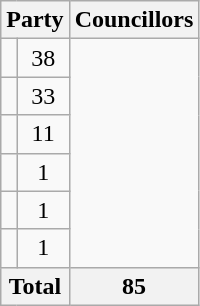<table class="wikitable">
<tr>
<th colspan=2>Party</th>
<th>Councillors</th>
</tr>
<tr>
<td></td>
<td align=center>38</td>
</tr>
<tr>
<td></td>
<td align=center>33</td>
</tr>
<tr>
<td></td>
<td align=center>11</td>
</tr>
<tr>
<td></td>
<td align=center>1</td>
</tr>
<tr>
<td></td>
<td align=center>1</td>
</tr>
<tr>
<td></td>
<td align=center>1</td>
</tr>
<tr>
<th colspan=2>Total</th>
<th align=center>85</th>
</tr>
</table>
